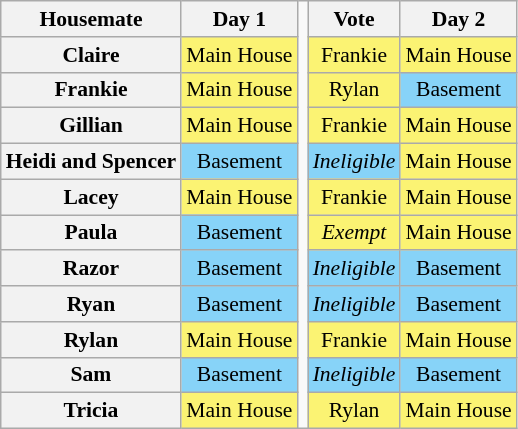<table class="wikitable" style="text-align:center; font-size:90%; ">
<tr>
<th>Housemate</th>
<th>Day 1</th>
<td rowspan="12"></td>
<th>Vote</th>
<th>Day 2</th>
</tr>
<tr>
<th>Claire</th>
<td style="background:#FBF373;">Main House</td>
<td style="background:#FBF373;">Frankie</td>
<td style="background:#FBF373;">Main House</td>
</tr>
<tr>
<th>Frankie</th>
<td style="background:#FBF373;">Main House</td>
<td style="background:#FBF373;">Rylan</td>
<td style="background:#87D3F8;">Basement</td>
</tr>
<tr>
<th>Gillian</th>
<td style="background:#FBF373;">Main House</td>
<td style="background:#FBF373;">Frankie</td>
<td style="background:#FBF373;">Main House</td>
</tr>
<tr>
<th>Heidi and Spencer</th>
<td style="background:#87D3F8;">Basement</td>
<td style="background:#87D3F8;"><em>Ineligible</em></td>
<td style="background:#FBF373;">Main House</td>
</tr>
<tr>
<th>Lacey</th>
<td style="background:#FBF373;">Main House</td>
<td style="background:#FBF373;">Frankie</td>
<td style="background:#FBF373;">Main House</td>
</tr>
<tr>
<th>Paula</th>
<td style="background:#87D3F8;">Basement</td>
<td style="background:#FBF373;"><em>Exempt</em></td>
<td style="background:#FBF373;">Main House</td>
</tr>
<tr>
<th>Razor</th>
<td style="background:#87D3F8;">Basement</td>
<td style="background:#87D3F8;"><em>Ineligible</em></td>
<td style="background:#87D3F8;">Basement</td>
</tr>
<tr>
<th>Ryan</th>
<td style="background:#87D3F8;">Basement</td>
<td style="background:#87D3F8;"><em>Ineligible</em></td>
<td style="background:#87D3F8;">Basement</td>
</tr>
<tr>
<th>Rylan</th>
<td style="background:#FBF373;">Main House</td>
<td style="background:#FBF373;">Frankie</td>
<td style="background:#FBF373;">Main House</td>
</tr>
<tr>
<th>Sam</th>
<td style="background:#87D3F8;">Basement</td>
<td style="background:#87D3F8;"><em>Ineligible</em></td>
<td style="background:#87D3F8;">Basement</td>
</tr>
<tr>
<th>Tricia</th>
<td style="background:#FBF373;">Main House</td>
<td style="background:#FBF373;">Rylan</td>
<td style="background:#FBF373;">Main House</td>
</tr>
</table>
